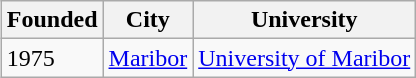<table class="wikitable sortable" style="margin:1px; border:1px solid #ccc;">
<tr style="text-align:left; vertical-align:top;" ">
<th>Founded</th>
<th>City</th>
<th>University</th>
</tr>
<tr>
<td>1975</td>
<td><a href='#'>Maribor</a></td>
<td><a href='#'>University of Maribor</a></td>
</tr>
</table>
